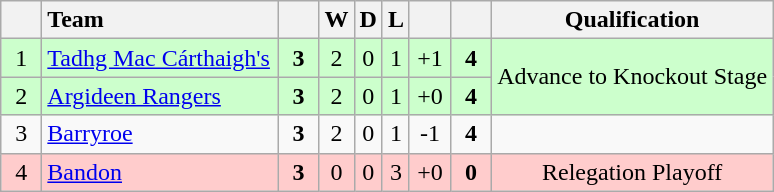<table class="wikitable" style="text-align:center">
<tr>
<th width="20"></th>
<th width="150" style="text-align:left;">Team</th>
<th width="20"></th>
<th>W</th>
<th>D</th>
<th>L</th>
<th width="20"></th>
<th width="20"></th>
<th>Qualification</th>
</tr>
<tr style="background:#ccffcc">
<td>1</td>
<td align="left"> <a href='#'>Tadhg Mac Cárthaigh's</a></td>
<td><strong>3</strong></td>
<td>2</td>
<td>0</td>
<td>1</td>
<td>+1</td>
<td><strong>4</strong></td>
<td rowspan="2">Advance to Knockout Stage</td>
</tr>
<tr style="background:#ccffcc">
<td>2</td>
<td align="left"> <a href='#'>Argideen Rangers</a></td>
<td><strong>3</strong></td>
<td>2</td>
<td>0</td>
<td>1</td>
<td>+0</td>
<td><strong>4</strong></td>
</tr>
<tr>
<td>3</td>
<td align="left"> <a href='#'>Barryroe</a></td>
<td><strong>3</strong></td>
<td>2</td>
<td>0</td>
<td>1</td>
<td>-1</td>
<td><strong>4</strong></td>
<td></td>
</tr>
<tr style="background:#ffcccc">
<td>4</td>
<td align="left"> <a href='#'>Bandon</a></td>
<td><strong>3</strong></td>
<td>0</td>
<td>0</td>
<td>3</td>
<td>+0</td>
<td><strong>0</strong></td>
<td>Relegation Playoff</td>
</tr>
</table>
